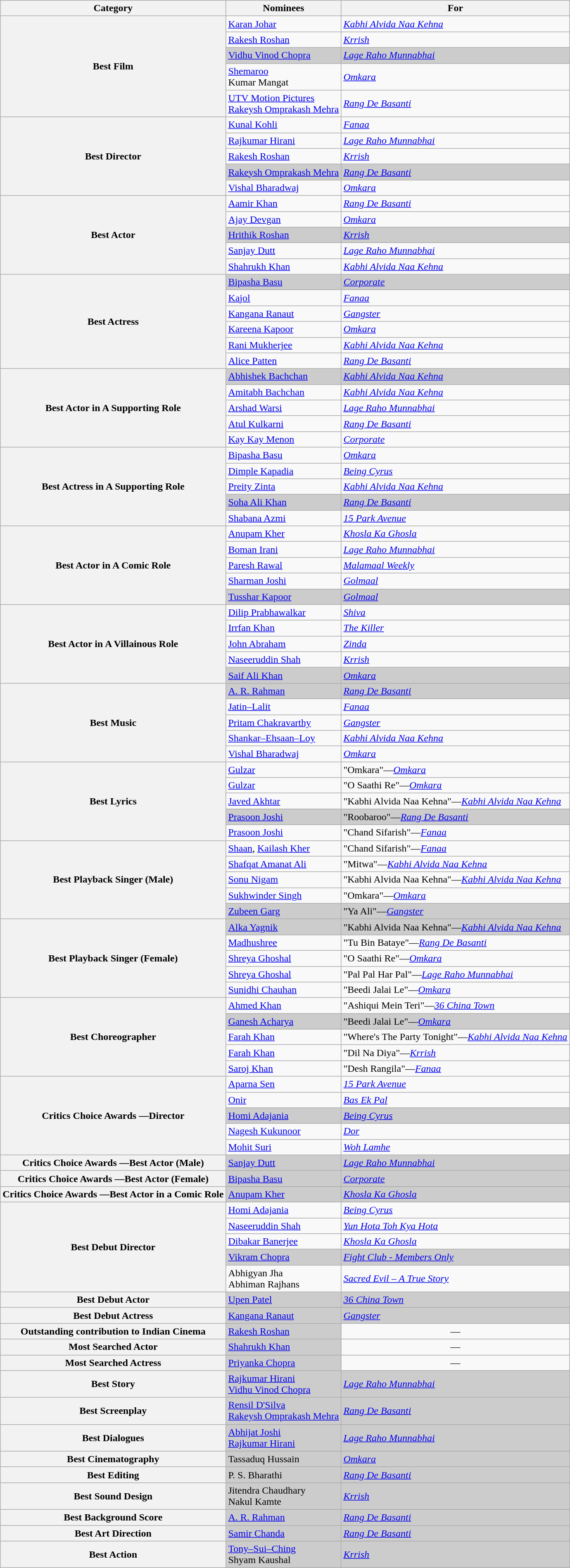<table class="wikitable plainrowheaders sortable" style="font-size: x-big;">
<tr>
<th scope="col">Category</th>
<th scope="col">Nominees</th>
<th scope="col">For</th>
</tr>
<tr>
<th scope="row" align="left" rowspan=5>Best Film</th>
<td><a href='#'>Karan Johar</a></td>
<td><em><a href='#'>Kabhi Alvida Naa Kehna</a></em></td>
</tr>
<tr>
<td><a href='#'>Rakesh Roshan</a></td>
<td><em><a href='#'>Krrish</a></em></td>
</tr>
<tr>
<td style="background:#cccccc;"><a href='#'>Vidhu Vinod Chopra</a></td>
<td style="background:#cccccc;"><em><a href='#'>Lage Raho Munnabhai</a></em></td>
</tr>
<tr>
<td><a href='#'>Shemaroo</a><br> Kumar Mangat</td>
<td><em><a href='#'>Omkara</a></em></td>
</tr>
<tr>
<td><a href='#'>UTV Motion Pictures</a><br> <a href='#'>Rakeysh Omprakash Mehra</a></td>
<td><em><a href='#'>Rang De Basanti</a></em></td>
</tr>
<tr>
<th scope="row" align="left" rowspan=5>Best Director</th>
<td><a href='#'>Kunal Kohli</a></td>
<td><em><a href='#'>Fanaa</a></em></td>
</tr>
<tr>
<td><a href='#'>Rajkumar Hirani</a></td>
<td><em><a href='#'>Lage Raho Munnabhai</a></em></td>
</tr>
<tr>
<td><a href='#'>Rakesh Roshan</a></td>
<td><em><a href='#'>Krrish</a></em></td>
</tr>
<tr>
<td style="background:#cccccc;"><a href='#'>Rakeysh Omprakash Mehra</a></td>
<td style="background:#cccccc;"><em><a href='#'>Rang De Basanti</a></em></td>
</tr>
<tr>
<td><a href='#'>Vishal Bharadwaj</a></td>
<td><em><a href='#'>Omkara</a></em></td>
</tr>
<tr>
<th scope="row" align="left" rowspan=5>Best Actor</th>
<td><a href='#'>Aamir Khan</a></td>
<td><em><a href='#'>Rang De Basanti</a></em></td>
</tr>
<tr>
<td><a href='#'>Ajay Devgan</a></td>
<td><em><a href='#'>Omkara</a></em></td>
</tr>
<tr>
<td style="background:#cccccc;"><a href='#'>Hrithik Roshan</a></td>
<td style="background:#cccccc;"><em><a href='#'>Krrish</a></em></td>
</tr>
<tr>
<td><a href='#'>Sanjay Dutt</a></td>
<td><em><a href='#'>Lage Raho Munnabhai</a></em></td>
</tr>
<tr>
<td><a href='#'>Shahrukh Khan</a></td>
<td><em><a href='#'>Kabhi Alvida Naa Kehna</a></em></td>
</tr>
<tr>
<th scope="row" align="left" rowspan=6>Best Actress</th>
<td style="background:#cccccc;"><a href='#'>Bipasha Basu</a></td>
<td style="background:#cccccc;"><em><a href='#'>Corporate</a></em></td>
</tr>
<tr>
<td><a href='#'>Kajol</a></td>
<td><em><a href='#'>Fanaa</a></em></td>
</tr>
<tr>
<td><a href='#'>Kangana Ranaut</a></td>
<td><em><a href='#'>Gangster</a></em></td>
</tr>
<tr>
<td><a href='#'>Kareena Kapoor</a></td>
<td><em><a href='#'>Omkara</a></em></td>
</tr>
<tr>
<td><a href='#'>Rani Mukherjee</a></td>
<td><em><a href='#'>Kabhi Alvida Naa Kehna</a></em></td>
</tr>
<tr>
<td><a href='#'>Alice Patten</a></td>
<td><em><a href='#'>Rang De Basanti</a></em></td>
</tr>
<tr>
<th scope="row" align="left" rowspan=5>Best Actor in A Supporting Role</th>
<td style="background:#cccccc;"><a href='#'>Abhishek Bachchan</a></td>
<td style="background:#cccccc;"><em><a href='#'>Kabhi Alvida Naa Kehna</a></em></td>
</tr>
<tr>
<td><a href='#'>Amitabh Bachchan</a></td>
<td><em><a href='#'>Kabhi Alvida Naa Kehna</a></em></td>
</tr>
<tr>
<td><a href='#'>Arshad Warsi</a></td>
<td><em><a href='#'>Lage Raho Munnabhai</a></em></td>
</tr>
<tr>
<td><a href='#'>Atul Kulkarni</a></td>
<td><em><a href='#'>Rang De Basanti</a></em></td>
</tr>
<tr>
<td><a href='#'>Kay Kay Menon</a></td>
<td><em><a href='#'>Corporate</a></em></td>
</tr>
<tr>
<th scope="row" align="left" rowspan=5>Best Actress in A Supporting Role</th>
<td><a href='#'>Bipasha Basu</a></td>
<td><em><a href='#'>Omkara</a></em></td>
</tr>
<tr>
<td><a href='#'>Dimple Kapadia</a></td>
<td><em><a href='#'>Being Cyrus</a></em></td>
</tr>
<tr>
<td><a href='#'>Preity Zinta</a></td>
<td><em><a href='#'>Kabhi Alvida Naa Kehna</a></em></td>
</tr>
<tr>
<td style="background:#cccccc;"><a href='#'>Soha Ali Khan</a></td>
<td style="background:#cccccc;"><em><a href='#'>Rang De Basanti</a></em></td>
</tr>
<tr>
<td><a href='#'>Shabana Azmi</a></td>
<td><em><a href='#'>15 Park Avenue</a></em></td>
</tr>
<tr>
<th scope="row" align="left" rowspan=5>Best Actor in A Comic Role</th>
<td><a href='#'>Anupam Kher</a></td>
<td><em><a href='#'>Khosla Ka Ghosla</a></em></td>
</tr>
<tr>
<td><a href='#'>Boman Irani</a></td>
<td><em><a href='#'>Lage Raho Munnabhai</a></em></td>
</tr>
<tr>
<td><a href='#'>Paresh Rawal</a></td>
<td><em><a href='#'>Malamaal Weekly</a></em></td>
</tr>
<tr>
<td><a href='#'>Sharman Joshi</a></td>
<td><em><a href='#'>Golmaal</a></em></td>
</tr>
<tr>
<td style="background:#cccccc;"><a href='#'>Tusshar Kapoor</a></td>
<td style="background:#cccccc;"><em><a href='#'>Golmaal</a></em></td>
</tr>
<tr>
<th scope="row" align="left" rowspan=5>Best Actor in A Villainous Role</th>
<td><a href='#'>Dilip Prabhawalkar</a></td>
<td><em><a href='#'>Shiva</a></em></td>
</tr>
<tr>
<td><a href='#'>Irrfan Khan</a></td>
<td><em><a href='#'>The Killer</a></em></td>
</tr>
<tr>
<td><a href='#'>John Abraham</a></td>
<td><em><a href='#'>Zinda</a></em></td>
</tr>
<tr>
<td><a href='#'>Naseeruddin Shah</a></td>
<td><em><a href='#'>Krrish</a></em></td>
</tr>
<tr>
<td style="background:#cccccc;"><a href='#'>Saif Ali Khan</a></td>
<td style="background:#cccccc;"><em><a href='#'>Omkara</a></em></td>
</tr>
<tr>
<th scope="row" align="left" rowspan=5>Best Music</th>
<td style="background:#cccccc;"><a href='#'>A. R. Rahman</a></td>
<td style="background:#cccccc;"><em><a href='#'>Rang De Basanti</a></em></td>
</tr>
<tr>
<td><a href='#'>Jatin–Lalit</a></td>
<td><em><a href='#'>Fanaa</a></em></td>
</tr>
<tr>
<td><a href='#'>Pritam Chakravarthy</a></td>
<td><em><a href='#'>Gangster</a></em></td>
</tr>
<tr>
<td><a href='#'>Shankar–Ehsaan–Loy</a></td>
<td><em><a href='#'>Kabhi Alvida Naa Kehna</a></em></td>
</tr>
<tr>
<td><a href='#'>Vishal Bharadwaj</a></td>
<td><em><a href='#'>Omkara</a></em></td>
</tr>
<tr>
<th scope="row" align="left" rowspan=5>Best Lyrics</th>
<td><a href='#'>Gulzar</a></td>
<td>"Omkara"—<em><a href='#'>Omkara</a></em></td>
</tr>
<tr>
<td><a href='#'>Gulzar</a></td>
<td>"O Saathi Re"—<em><a href='#'>Omkara</a></em></td>
</tr>
<tr>
<td><a href='#'>Javed Akhtar</a></td>
<td>"Kabhi Alvida Naa Kehna"—<em><a href='#'>Kabhi Alvida Naa Kehna</a></em></td>
</tr>
<tr>
<td style="background:#cccccc;"><a href='#'>Prasoon Joshi</a></td>
<td style="background:#cccccc;">"Roobaroo"—<em><a href='#'>Rang De Basanti</a></em></td>
</tr>
<tr>
<td><a href='#'>Prasoon Joshi</a></td>
<td>"Chand Sifarish"—<em><a href='#'>Fanaa</a></em></td>
</tr>
<tr>
<th scope="row" align="left" rowspan=5>Best Playback Singer (Male)</th>
<td><a href='#'>Shaan</a>, <a href='#'>Kailash Kher</a></td>
<td>"Chand Sifarish"—<em><a href='#'>Fanaa</a></em></td>
</tr>
<tr>
<td><a href='#'>Shafqat Amanat Ali</a></td>
<td>"Mitwa"—<em><a href='#'>Kabhi Alvida Naa Kehna</a></em></td>
</tr>
<tr>
<td><a href='#'>Sonu Nigam</a></td>
<td>"Kabhi Alvida Naa Kehna"—<em><a href='#'>Kabhi Alvida Naa Kehna</a></em></td>
</tr>
<tr>
<td><a href='#'>Sukhwinder Singh</a></td>
<td>"Omkara"—<em><a href='#'>Omkara</a></em></td>
</tr>
<tr>
<td style="background:#cccccc;"><a href='#'>Zubeen Garg</a></td>
<td style="background:#cccccc;">"Ya Ali"—<em><a href='#'>Gangster</a></em></td>
</tr>
<tr>
<th scope="row" align="left" rowspan=5>Best Playback Singer (Female)</th>
<td style="background:#cccccc;"><a href='#'>Alka Yagnik</a></td>
<td style="background:#cccccc;">"Kabhi Alvida Naa Kehna"—<em><a href='#'>Kabhi Alvida Naa Kehna</a></em></td>
</tr>
<tr>
<td><a href='#'>Madhushree</a></td>
<td>"Tu Bin Bataye"—<em><a href='#'>Rang De Basanti</a></em></td>
</tr>
<tr>
<td><a href='#'>Shreya Ghoshal</a></td>
<td>"O Saathi Re"—<em><a href='#'>Omkara</a></em></td>
</tr>
<tr>
<td><a href='#'>Shreya Ghoshal</a></td>
<td>"Pal Pal Har Pal"—<em><a href='#'>Lage Raho Munnabhai</a></em></td>
</tr>
<tr>
<td><a href='#'>Sunidhi Chauhan</a></td>
<td>"Beedi Jalai Le"—<em><a href='#'>Omkara</a></em></td>
</tr>
<tr>
<th scope="row" align="left" rowspan=5>Best Choreographer</th>
<td><a href='#'>Ahmed Khan</a></td>
<td>"Ashiqui Mein Teri"—<em><a href='#'>36 China Town</a></em></td>
</tr>
<tr>
<td style="background:#cccccc;"><a href='#'>Ganesh Acharya</a></td>
<td style="background:#cccccc;">"Beedi Jalai Le"—<em><a href='#'>Omkara</a></em></td>
</tr>
<tr>
<td><a href='#'>Farah Khan</a></td>
<td>"Where's The Party Tonight"—<em><a href='#'>Kabhi Alvida Naa Kehna</a></em></td>
</tr>
<tr>
<td><a href='#'>Farah Khan</a></td>
<td>"Dil Na Diya"—<em><a href='#'>Krrish</a></em></td>
</tr>
<tr>
<td><a href='#'>Saroj Khan</a></td>
<td>"Desh Rangila"—<em><a href='#'>Fanaa</a></em></td>
</tr>
<tr>
<th scope="row" align="left" rowspan=5>Critics Choice Awards —Director</th>
<td><a href='#'>Aparna Sen</a></td>
<td><em><a href='#'>15 Park Avenue </a></em></td>
</tr>
<tr>
<td><a href='#'>Onir</a></td>
<td><em><a href='#'>Bas Ek Pal</a></em></td>
</tr>
<tr>
<td style="background:#cccccc;"><a href='#'>Homi Adajania</a></td>
<td style="background:#cccccc;"><em><a href='#'>Being Cyrus</a></em></td>
</tr>
<tr>
<td><a href='#'>Nagesh Kukunoor</a></td>
<td><em><a href='#'>Dor</a></em></td>
</tr>
<tr>
<td><a href='#'>Mohit Suri</a></td>
<td><em><a href='#'>Woh Lamhe</a></em></td>
</tr>
<tr>
<th scope="row" align="left">Critics Choice Awards —Best Actor (Male)</th>
<td style="background:#cccccc;"><a href='#'>Sanjay Dutt</a></td>
<td style="background:#cccccc;"><em><a href='#'>Lage Raho Munnabhai</a></em></td>
</tr>
<tr>
<th scope="row" align="left">Critics Choice Awards —Best Actor (Female)</th>
<td style="background:#cccccc;"><a href='#'>Bipasha Basu</a></td>
<td style="background:#cccccc;"><em><a href='#'>Corporate</a></em></td>
</tr>
<tr>
<th scope="row" align="left">Critics Choice Awards —Best Actor in a Comic Role</th>
<td style="background:#cccccc;"><a href='#'>Anupam Kher</a></td>
<td style="background:#cccccc;"><em><a href='#'>Khosla Ka Ghosla</a></em></td>
</tr>
<tr>
<th scope="row" align="left" rowspan=5>Best Debut Director</th>
<td><a href='#'>Homi Adajania</a></td>
<td><em><a href='#'>Being Cyrus</a></em></td>
</tr>
<tr>
<td><a href='#'>Naseeruddin Shah</a></td>
<td><em><a href='#'>Yun Hota Toh Kya Hota</a></em></td>
</tr>
<tr>
<td><a href='#'>Dibakar Banerjee</a></td>
<td><em><a href='#'>Khosla Ka Ghosla</a></em></td>
</tr>
<tr>
<td style="background:#cccccc;"><a href='#'>Vikram Chopra</a></td>
<td style="background:#cccccc;"><em><a href='#'>Fight Club - Members Only</a></em></td>
</tr>
<tr>
<td>Abhigyan Jha <br> Abhiman Rajhans</td>
<td><em><a href='#'>Sacred Evil – A True Story</a></em></td>
</tr>
<tr>
<th scope="row" align="left">Best Debut Actor</th>
<td style="background:#cccccc;"><a href='#'>Upen Patel</a></td>
<td style="background:#cccccc;"><em><a href='#'>36 China Town</a></em></td>
</tr>
<tr>
<th scope="row" align="left">Best Debut Actress</th>
<td style="background:#cccccc;"><a href='#'>Kangana Ranaut</a></td>
<td style="background:#cccccc;"><em><a href='#'>Gangster</a></em></td>
</tr>
<tr>
<th scope="row" align="left">Outstanding contribution to Indian Cinema</th>
<td style="background:#cccccc;"><a href='#'>Rakesh Roshan</a></td>
<td style="text-align:center;">—</td>
</tr>
<tr>
<th scope="row" align="left">Most Searched Actor</th>
<td style="background:#cccccc;"><a href='#'>Shahrukh Khan</a></td>
<td style="text-align:center;">—</td>
</tr>
<tr>
<th scope="row" align="left">Most Searched Actress</th>
<td style="background:#cccccc;"><a href='#'>Priyanka Chopra</a></td>
<td style="text-align:center;">—</td>
</tr>
<tr>
<th scope="row" align="left">Best Story</th>
<td style="background:#cccccc;"><a href='#'>Rajkumar Hirani</a><br> <a href='#'>Vidhu Vinod Chopra</a></td>
<td style="background:#cccccc;"><em><a href='#'>Lage Raho Munnabhai</a></em></td>
</tr>
<tr>
<th scope="row" align="left">Best Screenplay</th>
<td style="background:#cccccc;"><a href='#'>Rensil D'Silva</a> <br> <a href='#'>Rakeysh Omprakash Mehra</a></td>
<td style="background:#cccccc;"><em><a href='#'>Rang De Basanti</a></em></td>
</tr>
<tr>
<th scope="row" align="left">Best Dialogues</th>
<td style="background:#cccccc;"><a href='#'>Abhijat Joshi</a><br> <a href='#'>Rajkumar Hirani</a></td>
<td style="background:#cccccc;"><em><a href='#'>Lage Raho Munnabhai</a></em></td>
</tr>
<tr>
<th scope="row" align="left">Best Cinematography</th>
<td style="background:#cccccc;">Tassaduq Hussain</td>
<td style="background:#cccccc;"><em><a href='#'>Omkara</a></em></td>
</tr>
<tr>
<th scope="row" align="left">Best Editing</th>
<td style="background:#cccccc;">P. S. Bharathi</td>
<td style="background:#cccccc;"><em><a href='#'>Rang De Basanti</a></em></td>
</tr>
<tr>
<th scope="row" align="left">Best Sound Design</th>
<td style="background:#cccccc;">Jitendra Chaudhary<br> Nakul Kamte</td>
<td style="background:#cccccc;"><em><a href='#'>Krrish</a></em></td>
</tr>
<tr>
<th scope="row" align="left">Best Background Score</th>
<td style="background:#cccccc;"><a href='#'>A. R. Rahman</a></td>
<td style="background:#cccccc;"><em><a href='#'>Rang De Basanti</a></em></td>
</tr>
<tr>
<th scope="row" align="left">Best Art Direction</th>
<td style="background:#cccccc;"><a href='#'>Samir Chanda</a></td>
<td style="background:#cccccc;"><em><a href='#'>Rang De Basanti</a></em></td>
</tr>
<tr>
<th scope="row" align="left">Best Action</th>
<td style="background:#cccccc;"><a href='#'>Tony–Sui–Ching</a><br> Shyam Kaushal</td>
<td style="background:#cccccc;"><em><a href='#'>Krrish</a></em></td>
</tr>
</table>
